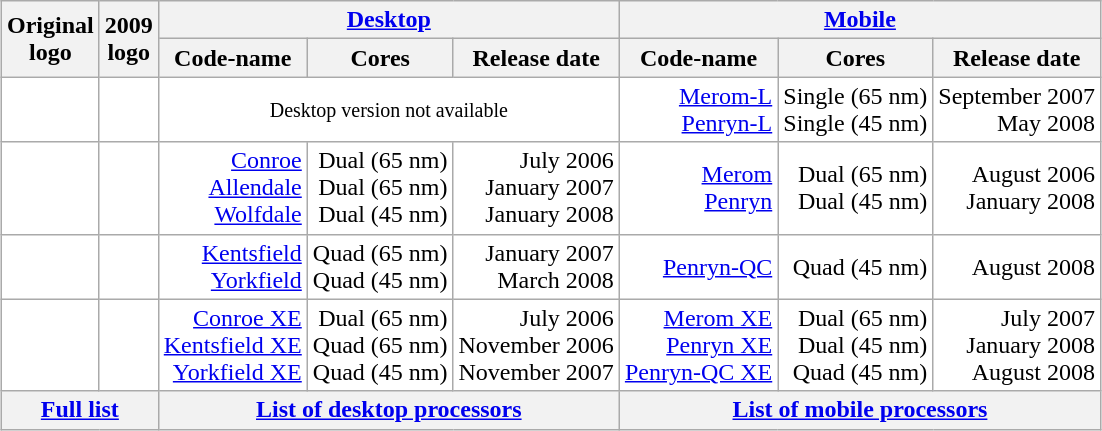<table class="wikitable" style="margin:auto; text-align: right">
<tr>
<th rowspan="2">Original<br>logo</th>
<th rowspan="2">2009<br>logo</th>
<th colspan="3"><a href='#'>Desktop</a></th>
<th colspan="3"><a href='#'>Mobile</a></th>
</tr>
<tr>
<th>Code-name</th>
<th>Cores</th>
<th>Release date</th>
<th>Code-name</th>
<th>Cores</th>
<th>Release date</th>
</tr>
<tr style="background:white">
<td></td>
<td style="text-align:center;"></td>
<td colspan="3" style="text-align:center;"><small>Desktop version not available</small></td>
<td><a href='#'>Merom-L</a><br><a href='#'>Penryn-L</a></td>
<td>Single (65 nm)<br>Single (45 nm)</td>
<td>September 2007<br>May 2008</td>
</tr>
<tr style="background:white">
<td></td>
<td></td>
<td><a href='#'>Conroe</a><br><a href='#'>Allendale</a><br><a href='#'>Wolfdale</a></td>
<td>Dual (65 nm)<br>Dual (65 nm)<br>Dual (45 nm)</td>
<td>July 2006<br>January 2007<br>January 2008</td>
<td><a href='#'>Merom</a><br><a href='#'>Penryn</a></td>
<td>Dual (65 nm)<br>Dual (45 nm)</td>
<td>August 2006<br>January 2008</td>
</tr>
<tr style="background:white">
<td></td>
<td></td>
<td><a href='#'>Kentsfield</a><br><a href='#'>Yorkfield</a></td>
<td>Quad (65 nm)<br>Quad (45 nm)</td>
<td>January 2007<br>March 2008</td>
<td><a href='#'>Penryn-QC</a></td>
<td>Quad (45 nm)</td>
<td>August 2008</td>
</tr>
<tr style="background:white">
<td></td>
<td></td>
<td><a href='#'>Conroe XE</a><br><a href='#'>Kentsfield XE</a><br><a href='#'>Yorkfield XE</a></td>
<td>Dual (65 nm)<br>Quad (65 nm)<br>Quad (45 nm)</td>
<td>July 2006<br>November 2006<br>November 2007</td>
<td><a href='#'>Merom XE</a><br><a href='#'>Penryn XE</a><br><a href='#'>Penryn-QC XE</a></td>
<td>Dual (65 nm)<br>Dual (45 nm)<br>Quad (45 nm)</td>
<td>July 2007<br>January 2008<br>August 2008</td>
</tr>
<tr>
<th colspan="2"><a href='#'>Full list</a></th>
<th colspan="3"><a href='#'>List of desktop processors</a></th>
<th colspan="3"><a href='#'>List of mobile processors</a></th>
</tr>
</table>
